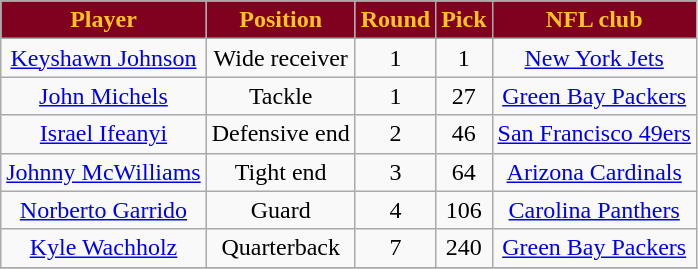<table class="wikitable">
<tr align="center"  style="background:#800020;color:#ffc322;">
<td><strong>Player</strong></td>
<td><strong>Position</strong></td>
<td><strong>Round</strong></td>
<td><strong>Pick</strong></td>
<td><strong>NFL club</strong></td>
</tr>
<tr align="center" bgcolor="">
<td><a href='#'>Keyshawn Johnson</a></td>
<td>Wide receiver</td>
<td>1</td>
<td>1</td>
<td><a href='#'>New York Jets</a></td>
</tr>
<tr align="center" bgcolor="">
<td><a href='#'>John Michels</a></td>
<td>Tackle</td>
<td>1</td>
<td>27</td>
<td><a href='#'>Green Bay Packers</a></td>
</tr>
<tr align="center" bgcolor="">
<td><a href='#'>Israel Ifeanyi</a></td>
<td>Defensive end</td>
<td>2</td>
<td>46</td>
<td><a href='#'>San Francisco 49ers</a></td>
</tr>
<tr align="center" bgcolor="">
<td><a href='#'>Johnny McWilliams</a></td>
<td>Tight end</td>
<td>3</td>
<td>64</td>
<td><a href='#'>Arizona Cardinals</a></td>
</tr>
<tr align="center" bgcolor="">
<td><a href='#'>Norberto Garrido</a></td>
<td>Guard</td>
<td>4</td>
<td>106</td>
<td><a href='#'>Carolina Panthers</a></td>
</tr>
<tr align="center" bgcolor="">
<td><a href='#'>Kyle Wachholz</a></td>
<td>Quarterback</td>
<td>7</td>
<td>240</td>
<td><a href='#'>Green Bay Packers</a></td>
</tr>
<tr align="center" bgcolor="">
</tr>
</table>
